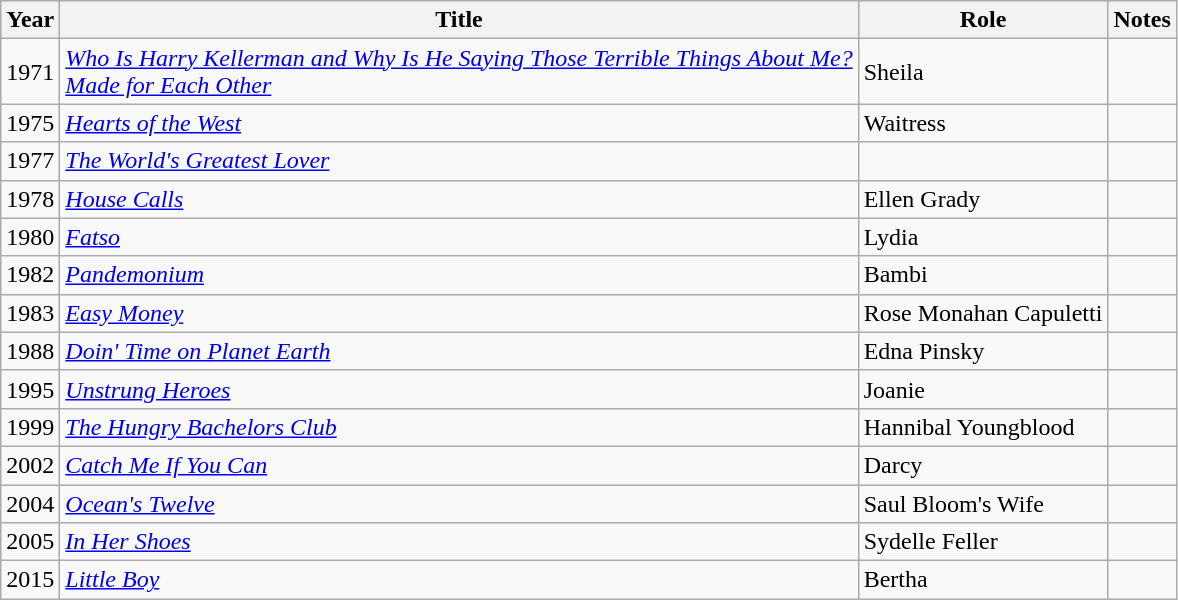<table class="wikitable">
<tr>
<th>Year</th>
<th>Title</th>
<th>Role</th>
<th>Notes</th>
</tr>
<tr>
<td>1971</td>
<td><em><a href='#'>Who Is Harry Kellerman and Why Is He Saying Those Terrible Things About Me?</a></em><br><em><a href='#'>Made for Each Other</a></em></td>
<td>Sheila</td>
<td></td>
</tr>
<tr>
<td>1975</td>
<td><em><a href='#'>Hearts of the West</a></em></td>
<td>Waitress</td>
<td></td>
</tr>
<tr>
<td>1977</td>
<td><em><a href='#'>The World's Greatest Lover</a></em></td>
<td></td>
<td></td>
</tr>
<tr>
<td>1978</td>
<td><em><a href='#'>House Calls</a></em></td>
<td>Ellen Grady</td>
<td></td>
</tr>
<tr>
<td>1980</td>
<td><em><a href='#'>Fatso</a></em></td>
<td>Lydia</td>
<td></td>
</tr>
<tr>
<td>1982</td>
<td><em><a href='#'>Pandemonium</a></em></td>
<td>Bambi</td>
<td></td>
</tr>
<tr>
<td>1983</td>
<td><em><a href='#'>Easy Money</a></em></td>
<td>Rose Monahan Capuletti</td>
<td></td>
</tr>
<tr>
<td>1988</td>
<td><em><a href='#'>Doin' Time on Planet Earth</a></em></td>
<td>Edna Pinsky</td>
<td></td>
</tr>
<tr>
<td>1995</td>
<td><em><a href='#'>Unstrung Heroes</a></em></td>
<td>Joanie</td>
<td></td>
</tr>
<tr>
<td>1999</td>
<td><em><a href='#'>The Hungry Bachelors Club</a></em></td>
<td>Hannibal Youngblood</td>
<td></td>
</tr>
<tr>
<td>2002</td>
<td><em><a href='#'>Catch Me If You Can</a></em></td>
<td>Darcy</td>
<td></td>
</tr>
<tr>
<td>2004</td>
<td><em><a href='#'>Ocean's Twelve</a></em></td>
<td>Saul Bloom's Wife</td>
<td></td>
</tr>
<tr>
<td>2005</td>
<td><em><a href='#'>In Her Shoes</a></em></td>
<td>Sydelle Feller</td>
<td></td>
</tr>
<tr>
<td>2015</td>
<td><em><a href='#'>Little Boy</a></em></td>
<td>Bertha</td>
<td></td>
</tr>
</table>
